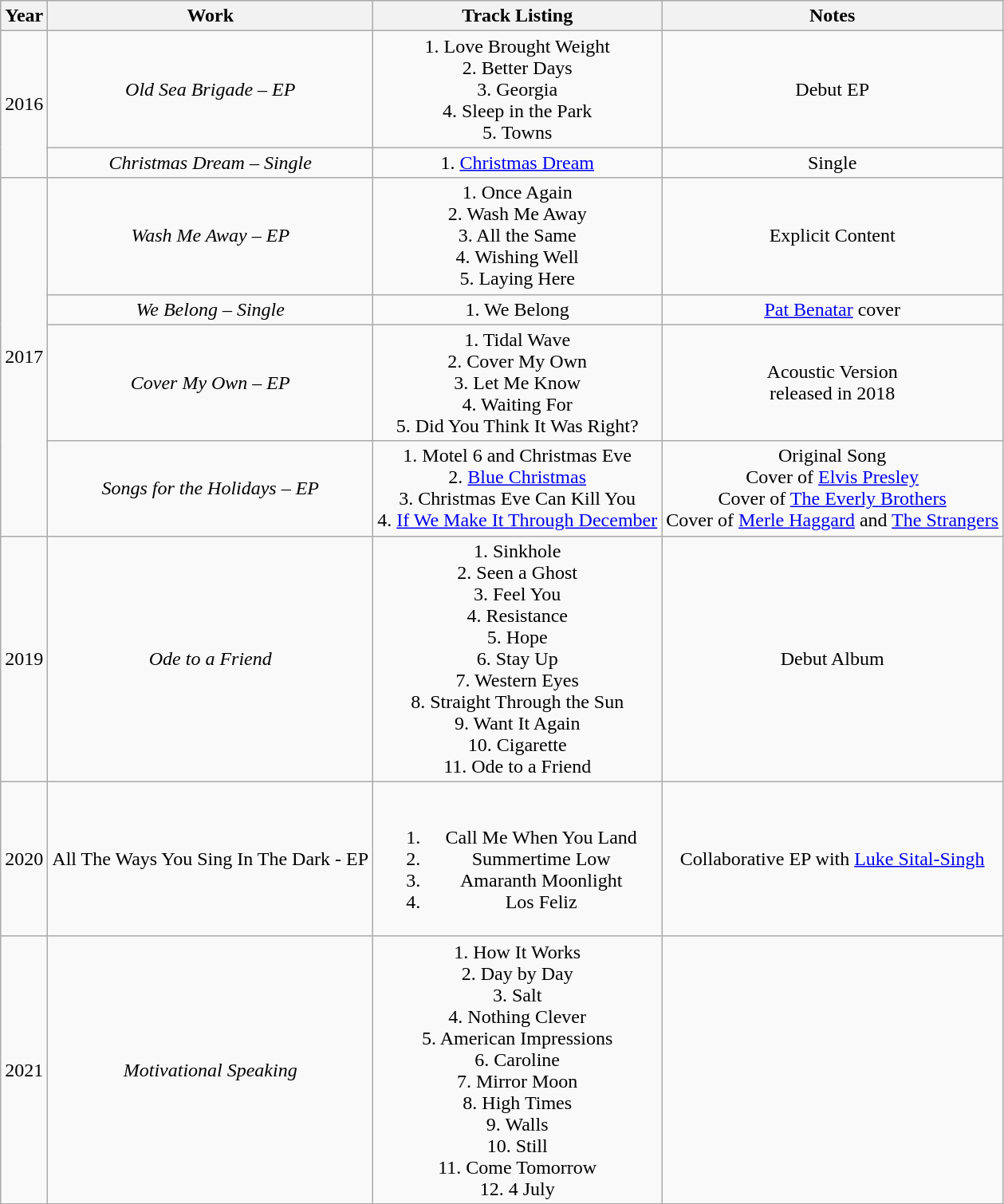<table class="wikitable" style="text-align: center">
<tr>
<th>Year</th>
<th>Work</th>
<th>Track Listing</th>
<th>Notes</th>
</tr>
<tr>
<td rowspan=2>2016</td>
<td><em>Old Sea Brigade – EP</em></td>
<td>1. Love Brought Weight<br>2. Better Days<br>3. Georgia<br>4. Sleep in the Park<br>5. Towns</td>
<td>Debut EP</td>
</tr>
<tr>
<td><em>Christmas Dream – Single</em></td>
<td>1. <a href='#'>Christmas Dream</a></td>
<td>Single</td>
</tr>
<tr>
<td rowspan=4>2017</td>
<td><em>Wash Me Away – EP</em></td>
<td>1. Once Again<br>2. Wash Me Away<br>3. All the Same<br>4. Wishing Well<br>5. Laying Here</td>
<td>Explicit Content</td>
</tr>
<tr>
<td><em>We Belong – Single</em></td>
<td>1. We Belong</td>
<td><a href='#'>Pat Benatar</a> cover</td>
</tr>
<tr>
<td><em>Cover My Own – EP</em></td>
<td>1. Tidal Wave<br>2. Cover My Own<br>3. Let Me Know<br>4. Waiting For<br>5. Did You Think It Was Right?</td>
<td>Acoustic Version<br>released in 2018</td>
</tr>
<tr>
<td><em>Songs for the Holidays – EP</em></td>
<td>1. Motel 6 and Christmas Eve<br>2. <a href='#'>Blue Christmas</a><br>3. Christmas Eve Can Kill You<br>4. <a href='#'>If We Make It Through December</a></td>
<td>Original Song<br>Cover of <a href='#'>Elvis Presley</a><br>Cover of <a href='#'>The Everly Brothers</a><br>Cover of <a href='#'>Merle Haggard</a> and <a href='#'>The Strangers</a></td>
</tr>
<tr>
<td>2019</td>
<td><em>Ode to a Friend</em></td>
<td>1. Sinkhole<br>2. Seen a Ghost<br>3. Feel You<br>4. Resistance<br>5. Hope<br>6. Stay Up<br>7. Western Eyes<br>8. Straight Through the Sun<br>9. Want It Again<br>10. Cigarette<br>11. Ode to a Friend</td>
<td>Debut Album</td>
</tr>
<tr>
<td>2020</td>
<td>All The Ways You Sing In The Dark - EP</td>
<td><br><ol><li>Call Me When You Land</li><li>Summertime Low</li><li>Amaranth Moonlight</li><li>Los Feliz</li></ol></td>
<td>Collaborative EP with <a href='#'>Luke Sital-Singh</a></td>
</tr>
<tr>
<td>2021</td>
<td><em>Motivational Speaking</em></td>
<td>1. How It Works<br>2. Day by Day<br>3. Salt<br>4. Nothing Clever<br>5. American Impressions<br>6. Caroline<br>7. Mirror Moon<br>8. High Times<br>9. Walls<br>10. Still<br>11. Come Tomorrow<br>12. 4 July</td>
<td></td>
</tr>
<tr>
</tr>
</table>
